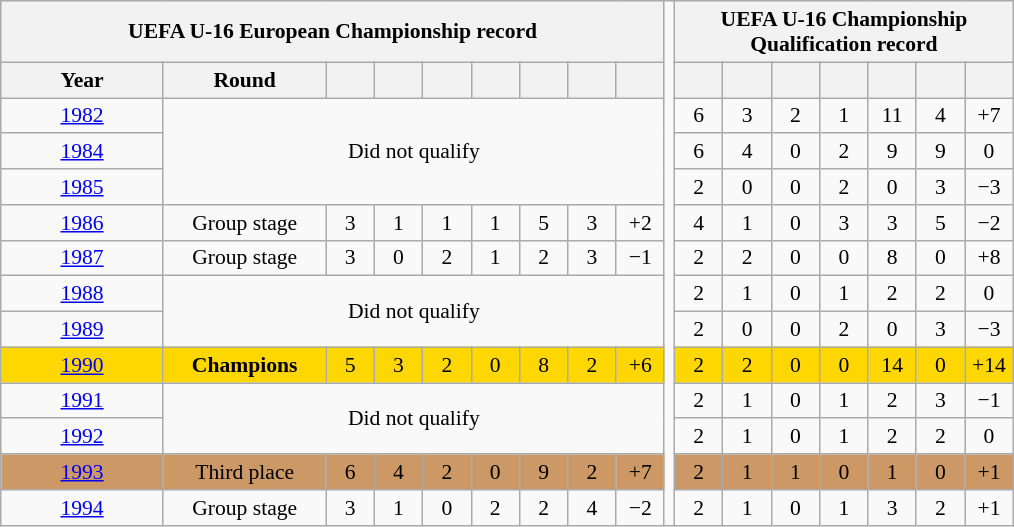<table class="wikitable" style="text-align: center; font-size: 90%;">
<tr>
<th colspan=9>UEFA U-16 European Championship record</th>
<td width=1% rowspan=38></td>
<th colspan=7>UEFA U-16 Championship Qualification record</th>
</tr>
<tr>
<th width=100>Year</th>
<th width=100>Round</th>
<th width=25></th>
<th width=25></th>
<th width=25></th>
<th width=25></th>
<th width=25></th>
<th width=25></th>
<th width=25></th>
<th width=25></th>
<th width=25></th>
<th width=25></th>
<th width=25></th>
<th width=25></th>
<th width=25></th>
<th width=25></th>
</tr>
<tr>
<td> <a href='#'>1982</a></td>
<td rowspan=3 colspan=8>Did not qualify</td>
<td>6</td>
<td>3</td>
<td>2</td>
<td>1</td>
<td>11</td>
<td>4</td>
<td>+7</td>
</tr>
<tr>
<td> <a href='#'>1984</a></td>
<td>6</td>
<td>4</td>
<td>0</td>
<td>2</td>
<td>9</td>
<td>9</td>
<td>0</td>
</tr>
<tr>
<td> <a href='#'>1985</a></td>
<td>2</td>
<td>0</td>
<td>0</td>
<td>2</td>
<td>0</td>
<td>3</td>
<td>−3</td>
</tr>
<tr>
<td> <a href='#'>1986</a></td>
<td>Group stage</td>
<td>3</td>
<td>1</td>
<td>1</td>
<td>1</td>
<td>5</td>
<td>3</td>
<td>+2</td>
<td>4</td>
<td>1</td>
<td>0</td>
<td>3</td>
<td>3</td>
<td>5</td>
<td>−2</td>
</tr>
<tr>
<td> <a href='#'>1987</a></td>
<td>Group stage</td>
<td>3</td>
<td>0</td>
<td>2</td>
<td>1</td>
<td>2</td>
<td>3</td>
<td>−1</td>
<td>2</td>
<td>2</td>
<td>0</td>
<td>0</td>
<td>8</td>
<td>0</td>
<td>+8</td>
</tr>
<tr>
<td> <a href='#'>1988</a></td>
<td rowspan=2 colspan=8>Did not qualify</td>
<td>2</td>
<td>1</td>
<td>0</td>
<td>1</td>
<td>2</td>
<td>2</td>
<td>0</td>
</tr>
<tr>
<td> <a href='#'>1989</a></td>
<td>2</td>
<td>0</td>
<td>0</td>
<td>2</td>
<td>0</td>
<td>3</td>
<td>−3</td>
</tr>
<tr style="background:gold;">
<td> <a href='#'>1990</a></td>
<td><strong>Champions</strong></td>
<td>5</td>
<td>3</td>
<td>2</td>
<td>0</td>
<td>8</td>
<td>2</td>
<td>+6</td>
<td>2</td>
<td>2</td>
<td>0</td>
<td>0</td>
<td>14</td>
<td>0</td>
<td>+14</td>
</tr>
<tr>
<td> <a href='#'>1991</a></td>
<td rowspan=2 colspan=8>Did not qualify</td>
<td>2</td>
<td>1</td>
<td>0</td>
<td>1</td>
<td>2</td>
<td>3</td>
<td>−1</td>
</tr>
<tr>
<td> <a href='#'>1992</a></td>
<td>2</td>
<td>1</td>
<td>0</td>
<td>1</td>
<td>2</td>
<td>2</td>
<td>0</td>
</tr>
<tr style="background:#c96;">
<td> <a href='#'>1993</a></td>
<td>Third place</td>
<td>6</td>
<td>4</td>
<td>2</td>
<td>0</td>
<td>9</td>
<td>2</td>
<td>+7</td>
<td>2</td>
<td>1</td>
<td>1</td>
<td>0</td>
<td>1</td>
<td>0</td>
<td>+1</td>
</tr>
<tr>
<td> <a href='#'>1994</a></td>
<td>Group stage</td>
<td>3</td>
<td>1</td>
<td>0</td>
<td>2</td>
<td>2</td>
<td>4</td>
<td>−2</td>
<td>2</td>
<td>1</td>
<td>0</td>
<td>1</td>
<td>3</td>
<td>2</td>
<td>+1</td>
</tr>
</table>
